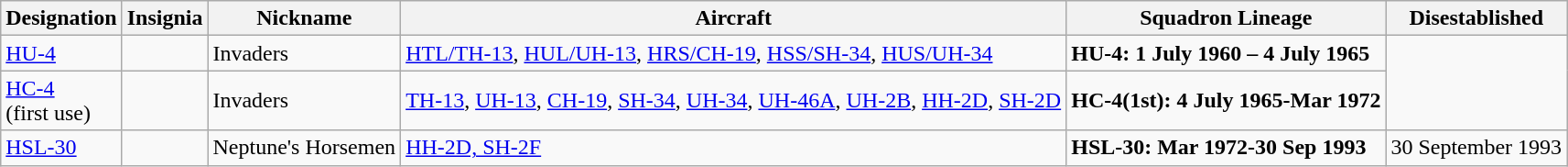<table class="wikitable">
<tr>
<th>Designation</th>
<th>Insignia</th>
<th>Nickname</th>
<th>Aircraft</th>
<th>Squadron Lineage</th>
<th>Disestablished</th>
</tr>
<tr>
<td><a href='#'>HU-4</a></td>
<td></td>
<td>Invaders</td>
<td><a href='#'>HTL/TH-13</a>, <a href='#'>HUL/UH-13</a>, <a href='#'>HRS/CH-19</a>, <a href='#'>HSS/SH-34</a>, <a href='#'>HUS/UH-34</a></td>
<td style="white-space: nowrap;"><strong>HU-4: 1 July 1960 – 4 July 1965</strong></td>
</tr>
<tr>
<td><a href='#'>HC-4</a><br>(first use)</td>
<td></td>
<td>Invaders</td>
<td><a href='#'>TH-13</a>, <a href='#'>UH-13</a>, <a href='#'>CH-19</a>, <a href='#'>SH-34</a>, <a href='#'>UH-34</a>, <a href='#'>UH-46A</a>, <a href='#'>UH-2B</a>, <a href='#'>HH-2D</a>, <a href='#'>SH-2D</a></td>
<td style="white-space: nowrap;"><strong>HC-4(1st): 4 July 1965-Mar 1972</strong></td>
</tr>
<tr>
<td><a href='#'>HSL-30</a></td>
<td></td>
<td>Neptune's Horsemen</td>
<td><a href='#'>HH-2D, SH-2F</a></td>
<td style="white-space: nowrap;"><strong>HSL-30: Mar 1972-30 Sep 1993</strong></td>
<td>30 September 1993</td>
</tr>
</table>
